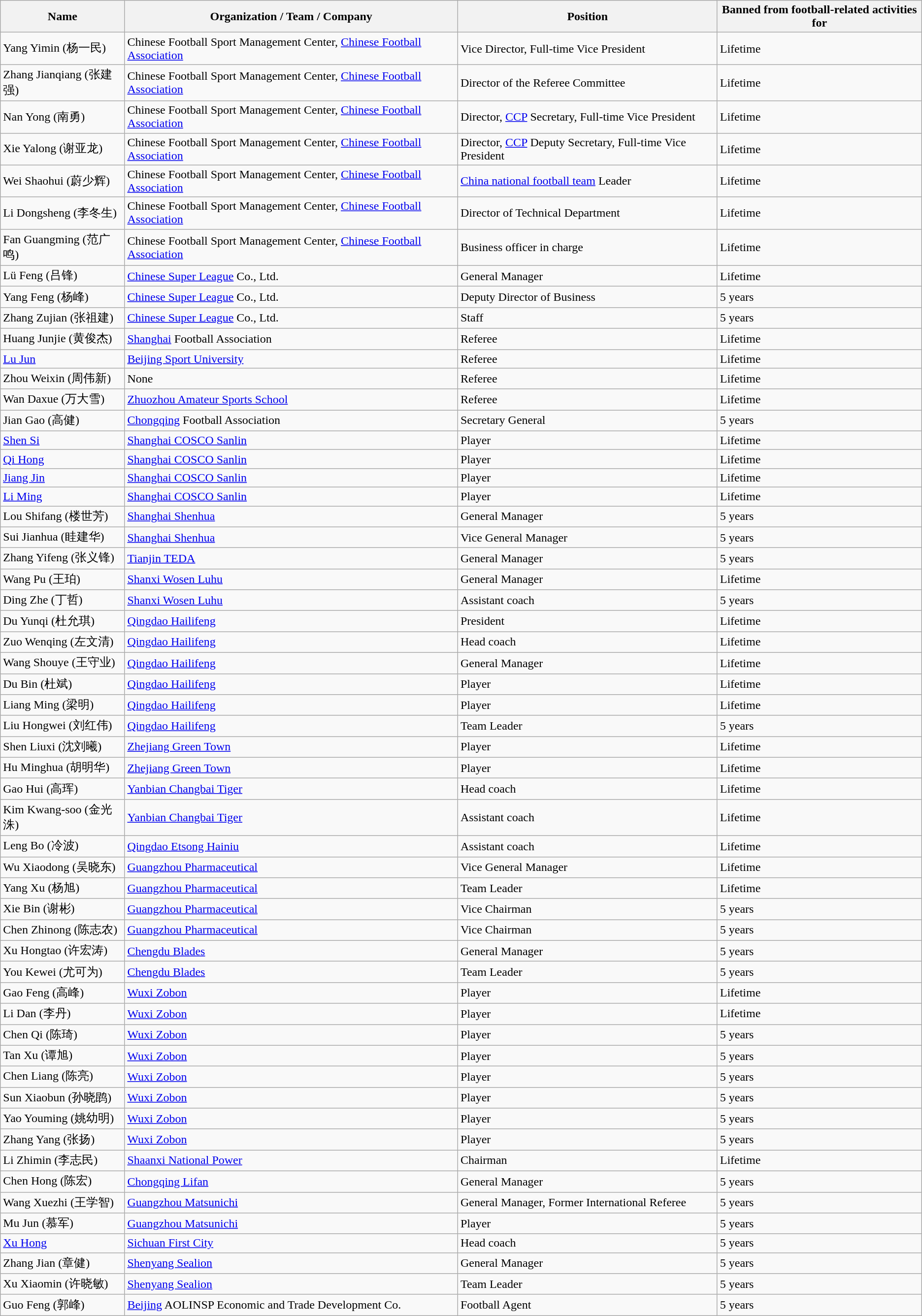<table class="wikitable sortable">
<tr>
<th>Name</th>
<th>Organization / Team / Company</th>
<th>Position</th>
<th>Banned from football-related activities for</th>
</tr>
<tr>
<td>Yang Yimin (杨一民)</td>
<td>Chinese Football Sport Management Center, <a href='#'>Chinese Football Association</a></td>
<td>Vice Director, Full-time Vice President</td>
<td>Lifetime</td>
</tr>
<tr>
<td>Zhang Jianqiang (张建强)</td>
<td>Chinese Football Sport Management Center, <a href='#'>Chinese Football Association</a></td>
<td>Director of the Referee Committee</td>
<td>Lifetime</td>
</tr>
<tr>
<td>Nan Yong (南勇)</td>
<td>Chinese Football Sport Management Center, <a href='#'>Chinese Football Association</a></td>
<td>Director, <a href='#'>CCP</a> Secretary, Full-time Vice President</td>
<td>Lifetime</td>
</tr>
<tr>
<td>Xie Yalong (谢亚龙)</td>
<td>Chinese Football Sport Management Center, <a href='#'>Chinese Football Association</a></td>
<td>Director, <a href='#'>CCP</a> Deputy Secretary, Full-time Vice President</td>
<td>Lifetime</td>
</tr>
<tr>
<td>Wei Shaohui (蔚少辉)</td>
<td>Chinese Football Sport Management Center, <a href='#'>Chinese Football Association</a></td>
<td><a href='#'>China national football team</a> Leader</td>
<td>Lifetime</td>
</tr>
<tr>
<td>Li Dongsheng (李冬生)</td>
<td>Chinese Football Sport Management Center, <a href='#'>Chinese Football Association</a></td>
<td>Director of Technical Department</td>
<td>Lifetime</td>
</tr>
<tr>
<td>Fan Guangming (范广鸣)</td>
<td>Chinese Football Sport Management Center, <a href='#'>Chinese Football Association</a></td>
<td>Business officer in charge</td>
<td>Lifetime</td>
</tr>
<tr>
<td>Lü Feng (吕锋)</td>
<td><a href='#'>Chinese Super League</a> Co., Ltd.</td>
<td>General Manager</td>
<td>Lifetime</td>
</tr>
<tr>
<td>Yang Feng (杨峰)</td>
<td><a href='#'>Chinese Super League</a> Co., Ltd.</td>
<td>Deputy Director of Business</td>
<td>5 years</td>
</tr>
<tr>
<td>Zhang Zujian (张祖建)</td>
<td><a href='#'>Chinese Super League</a> Co., Ltd.</td>
<td>Staff</td>
<td>5 years</td>
</tr>
<tr>
<td>Huang Junjie (黄俊杰)</td>
<td><a href='#'>Shanghai</a> Football Association</td>
<td>Referee</td>
<td>Lifetime</td>
</tr>
<tr>
<td><a href='#'>Lu Jun</a></td>
<td><a href='#'>Beijing Sport University</a></td>
<td>Referee</td>
<td>Lifetime</td>
</tr>
<tr>
<td>Zhou Weixin (周伟新)</td>
<td>None</td>
<td>Referee</td>
<td>Lifetime</td>
</tr>
<tr>
<td>Wan Daxue (万大雪)</td>
<td><a href='#'>Zhuozhou Amateur Sports School</a></td>
<td>Referee</td>
<td>Lifetime</td>
</tr>
<tr>
<td>Jian Gao (高健)</td>
<td><a href='#'>Chongqing</a> Football Association</td>
<td>Secretary General</td>
<td>5 years</td>
</tr>
<tr>
<td><a href='#'>Shen Si</a></td>
<td><a href='#'>Shanghai COSCO Sanlin</a></td>
<td>Player</td>
<td>Lifetime</td>
</tr>
<tr>
<td><a href='#'>Qi Hong</a></td>
<td><a href='#'>Shanghai COSCO Sanlin</a></td>
<td>Player</td>
<td>Lifetime</td>
</tr>
<tr>
<td><a href='#'>Jiang Jin</a></td>
<td><a href='#'>Shanghai COSCO Sanlin</a></td>
<td>Player</td>
<td>Lifetime</td>
</tr>
<tr>
<td><a href='#'>Li Ming</a></td>
<td><a href='#'>Shanghai COSCO Sanlin</a></td>
<td>Player</td>
<td>Lifetime</td>
</tr>
<tr>
<td>Lou Shifang (楼世芳)</td>
<td><a href='#'>Shanghai Shenhua</a></td>
<td>General Manager</td>
<td>5 years</td>
</tr>
<tr>
<td>Sui Jianhua (眭建华)</td>
<td><a href='#'>Shanghai Shenhua</a></td>
<td>Vice General Manager</td>
<td>5 years</td>
</tr>
<tr>
<td>Zhang Yifeng (张义锋)</td>
<td><a href='#'>Tianjin TEDA</a></td>
<td>General Manager</td>
<td>5 years</td>
</tr>
<tr>
<td>Wang Pu (王珀)</td>
<td><a href='#'>Shanxi Wosen Luhu</a></td>
<td>General Manager</td>
<td>Lifetime</td>
</tr>
<tr>
<td>Ding Zhe (丁哲)</td>
<td><a href='#'>Shanxi Wosen Luhu</a></td>
<td>Assistant coach</td>
<td>5 years</td>
</tr>
<tr>
<td>Du Yunqi (杜允琪)</td>
<td><a href='#'>Qingdao Hailifeng</a></td>
<td>President</td>
<td>Lifetime</td>
</tr>
<tr>
<td>Zuo Wenqing (左文清)</td>
<td><a href='#'>Qingdao Hailifeng</a></td>
<td>Head coach</td>
<td>Lifetime</td>
</tr>
<tr>
<td>Wang Shouye (王守业)</td>
<td><a href='#'>Qingdao Hailifeng</a></td>
<td>General Manager</td>
<td>Lifetime</td>
</tr>
<tr>
<td>Du Bin (杜斌)</td>
<td><a href='#'>Qingdao Hailifeng</a></td>
<td>Player</td>
<td>Lifetime</td>
</tr>
<tr>
<td>Liang Ming (梁明)</td>
<td><a href='#'>Qingdao Hailifeng</a></td>
<td>Player</td>
<td>Lifetime</td>
</tr>
<tr>
<td>Liu Hongwei (刘红伟)</td>
<td><a href='#'>Qingdao Hailifeng</a></td>
<td>Team Leader</td>
<td>5 years</td>
</tr>
<tr>
<td>Shen Liuxi (沈刘曦)</td>
<td><a href='#'>Zhejiang Green Town</a></td>
<td>Player</td>
<td>Lifetime</td>
</tr>
<tr>
<td>Hu Minghua (胡明华)</td>
<td><a href='#'>Zhejiang Green Town</a></td>
<td>Player</td>
<td>Lifetime</td>
</tr>
<tr>
<td>Gao Hui (高珲)</td>
<td><a href='#'>Yanbian Changbai Tiger</a></td>
<td>Head coach</td>
<td>Lifetime</td>
</tr>
<tr>
<td>Kim Kwang-soo (金光洙)</td>
<td><a href='#'>Yanbian Changbai Tiger</a></td>
<td>Assistant coach</td>
<td>Lifetime</td>
</tr>
<tr>
<td>Leng Bo (冷波)</td>
<td><a href='#'>Qingdao Etsong Hainiu</a></td>
<td>Assistant coach</td>
<td>Lifetime</td>
</tr>
<tr>
<td>Wu Xiaodong (吴晓东)</td>
<td><a href='#'>Guangzhou Pharmaceutical</a></td>
<td>Vice General Manager</td>
<td>Lifetime</td>
</tr>
<tr>
<td>Yang Xu (杨旭)</td>
<td><a href='#'>Guangzhou Pharmaceutical</a></td>
<td>Team Leader</td>
<td>Lifetime</td>
</tr>
<tr>
<td>Xie Bin (谢彬)</td>
<td><a href='#'>Guangzhou Pharmaceutical</a></td>
<td>Vice Chairman</td>
<td>5 years</td>
</tr>
<tr>
<td>Chen Zhinong (陈志农)</td>
<td><a href='#'>Guangzhou Pharmaceutical</a></td>
<td>Vice Chairman</td>
<td>5 years</td>
</tr>
<tr>
<td>Xu Hongtao (许宏涛)</td>
<td><a href='#'>Chengdu Blades</a></td>
<td>General Manager</td>
<td>5 years</td>
</tr>
<tr>
<td>You Kewei (尤可为)</td>
<td><a href='#'>Chengdu Blades</a></td>
<td>Team Leader</td>
<td>5 years</td>
</tr>
<tr>
<td>Gao Feng (高峰)</td>
<td><a href='#'>Wuxi Zobon</a></td>
<td>Player</td>
<td>Lifetime</td>
</tr>
<tr>
<td>Li Dan (李丹)</td>
<td><a href='#'>Wuxi Zobon</a></td>
<td>Player</td>
<td>Lifetime　</td>
</tr>
<tr>
<td>Chen Qi (陈琦)</td>
<td><a href='#'>Wuxi Zobon</a></td>
<td>Player</td>
<td>5 years</td>
</tr>
<tr>
<td>Tan Xu (谭旭)</td>
<td><a href='#'>Wuxi Zobon</a></td>
<td>Player</td>
<td>5 years</td>
</tr>
<tr>
<td>Chen Liang (陈亮)</td>
<td><a href='#'>Wuxi Zobon</a></td>
<td>Player</td>
<td>5 years</td>
</tr>
<tr>
<td>Sun Xiaobun (孙晓鹍)</td>
<td><a href='#'>Wuxi Zobon</a></td>
<td>Player</td>
<td>5 years</td>
</tr>
<tr>
<td>Yao Youming (姚幼明)</td>
<td><a href='#'>Wuxi Zobon</a></td>
<td>Player</td>
<td>5 years</td>
</tr>
<tr>
<td>Zhang Yang (张扬)</td>
<td><a href='#'>Wuxi Zobon</a></td>
<td>Player</td>
<td>5 years</td>
</tr>
<tr>
<td>Li Zhimin (李志民)</td>
<td><a href='#'>Shaanxi National Power</a></td>
<td>Chairman</td>
<td>Lifetime</td>
</tr>
<tr>
<td>Chen Hong (陈宏)</td>
<td><a href='#'>Chongqing Lifan</a></td>
<td>General Manager</td>
<td>5 years</td>
</tr>
<tr>
<td>Wang Xuezhi (王学智)</td>
<td><a href='#'>Guangzhou Matsunichi</a></td>
<td>General Manager, Former International Referee</td>
<td>5 years</td>
</tr>
<tr>
<td>Mu Jun (慕军)</td>
<td><a href='#'>Guangzhou Matsunichi</a></td>
<td>Player</td>
<td>5 years</td>
</tr>
<tr>
<td><a href='#'>Xu Hong</a></td>
<td><a href='#'>Sichuan First City</a></td>
<td>Head coach</td>
<td>5 years</td>
</tr>
<tr>
<td>Zhang Jian (章健)</td>
<td><a href='#'>Shenyang Sealion</a></td>
<td>General Manager</td>
<td>5 years</td>
</tr>
<tr>
<td>Xu Xiaomin (许晓敏)</td>
<td><a href='#'>Shenyang Sealion</a></td>
<td>Team Leader</td>
<td>5 years</td>
</tr>
<tr>
<td>Guo Feng (郭峰)</td>
<td><a href='#'>Beijing</a> AOLINSP Economic and Trade Development Co.</td>
<td>Football Agent</td>
<td>5 years</td>
</tr>
</table>
